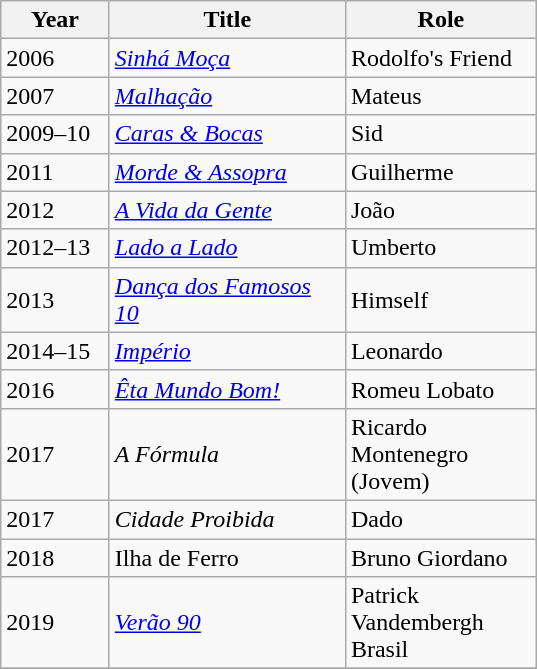<table class="wikitable">
<tr>
<th width=065>Year</th>
<th width=150>Title</th>
<th width=120>Role</th>
</tr>
<tr>
<td>2006</td>
<td><em><a href='#'>Sinhá Moça</a></em></td>
<td>Rodolfo's Friend</td>
</tr>
<tr>
<td>2007</td>
<td><em><a href='#'>Malhação</a></em></td>
<td>Mateus</td>
</tr>
<tr>
<td>2009–10</td>
<td><em><a href='#'>Caras & Bocas</a></em></td>
<td>Sid</td>
</tr>
<tr>
<td>2011</td>
<td><em><a href='#'>Morde & Assopra</a></em></td>
<td>Guilherme</td>
</tr>
<tr>
<td>2012</td>
<td><em><a href='#'>A Vida da Gente</a></em></td>
<td>João</td>
</tr>
<tr>
<td>2012–13</td>
<td><em><a href='#'>Lado a Lado</a></em></td>
<td>Umberto</td>
</tr>
<tr>
<td>2013</td>
<td><em><a href='#'>Dança dos Famosos 10</a></em></td>
<td>Himself</td>
</tr>
<tr>
<td>2014–15</td>
<td><em><a href='#'>Império</a></em></td>
<td>Leonardo</td>
</tr>
<tr>
<td>2016</td>
<td><em><a href='#'>Êta Mundo Bom!</a></em></td>
<td>Romeu Lobato</td>
</tr>
<tr>
<td>2017</td>
<td><em>A Fórmula</em></td>
<td>Ricardo Montenegro (Jovem)</td>
</tr>
<tr>
<td>2017</td>
<td><em>Cidade Proibida</em></td>
<td>Dado</td>
</tr>
<tr>
<td>2018</td>
<td>Ilha de Ferro</td>
<td>Bruno Giordano</td>
</tr>
<tr>
<td>2019</td>
<td><em><a href='#'>Verão 90</a></em></td>
<td>Patrick Vandembergh Brasil</td>
</tr>
<tr>
</tr>
</table>
